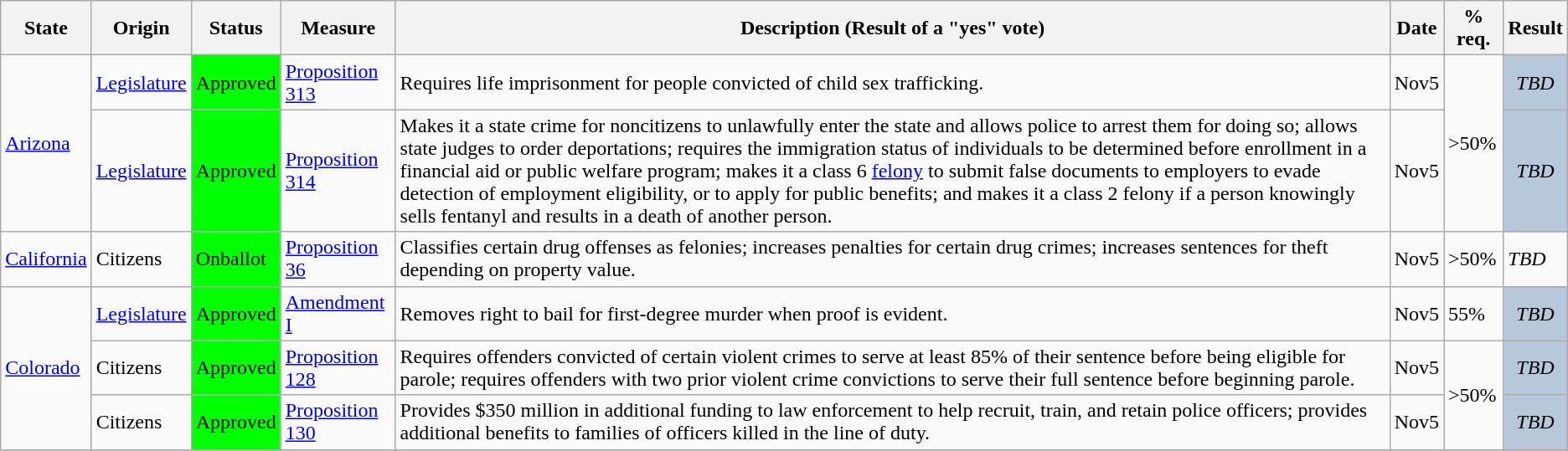<table class="wikitable">
<tr>
<th>State</th>
<th>Origin</th>
<th>Status</th>
<th>Measure</th>
<th>Description (Result of a "yes" vote)</th>
<th>Date</th>
<th>% req.</th>
<th>Result</th>
</tr>
<tr>
<td rowspan=2><a href='#'>Arizona</a></td>
<td><a href='#'>Legislature</a></td>
<td style="background-color:#00FF00;">Approved</td>
<td><a href='#'>Proposition 313</a></td>
<td>Requires life imprisonment for people convicted of child sex trafficking.</td>
<td>Nov5</td>
<td rowspan=2>>50%</td>
<td style="text-align:center; background-color:#B6C8D9"><em>TBD</em></td>
</tr>
<tr>
<td><a href='#'>Legislature</a></td>
<td style="background-color:#00FF00;">Approved</td>
<td><a href='#'>Proposition 314</a></td>
<td>Makes it a state crime for noncitizens to unlawfully enter the state and allows police to arrest them for doing so; allows state judges to order deportations; requires the immigration status of individuals to be determined before enrollment in a financial aid or public welfare program; makes it a class 6 <a href='#'>felony</a> to submit false documents to employers to evade detection of employment eligibility, or to apply for public benefits; and makes it a class 2 felony if a person knowingly sells fentanyl and results in a death of another person.</td>
<td>Nov5</td>
<td style="text-align:center; background-color:#B6C8D9"><em>TBD</em></td>
</tr>
<tr>
<td><a href='#'>California</a></td>
<td>Citizens</td>
<td style="background-color:#00FF00;">Onballot</td>
<td><a href='#'>Proposition 36</a></td>
<td>Classifies certain drug offenses as felonies; increases penalties for certain drug crimes; increases sentences for theft depending on property value.</td>
<td>Nov5</td>
<td>>50%</td>
<td><em>TBD</em></td>
</tr>
<tr>
<td rowspan=3><a href='#'>Colorado</a></td>
<td><a href='#'>Legislature</a></td>
<td style="background-color:#00FF00;">Approved</td>
<td><a href='#'>Amendment I</a></td>
<td>Removes right to bail for first-degree murder when proof is evident.</td>
<td>Nov5</td>
<td>55%</td>
<td style="text-align:center; background-color:#B6C8D9"><em>TBD</em></td>
</tr>
<tr>
<td>Citizens</td>
<td style="background-color:#00FF00;">Approved</td>
<td><a href='#'>Proposition 128</a></td>
<td>Requires offenders convicted of certain violent crimes to serve at least 85% of their sentence before being eligible for parole; requires offenders with two prior violent crime convictions to serve their full sentence before beginning parole.</td>
<td>Nov5</td>
<td rowspan=2>>50%</td>
<td style="text-align:center; background-color:#B6C8D9"><em>TBD</em></td>
</tr>
<tr>
<td>Citizens</td>
<td style="background-color:#00FF00;">Approved</td>
<td><a href='#'>Proposition 130</a></td>
<td>Provides $350 million in additional funding to law enforcement to help recruit, train, and retain police officers; provides additional benefits to families of officers killed in the line of duty.</td>
<td>Nov5</td>
<td style="text-align:center; background-color:#B6C8D9"><em>TBD</em></td>
</tr>
<tr>
</tr>
</table>
